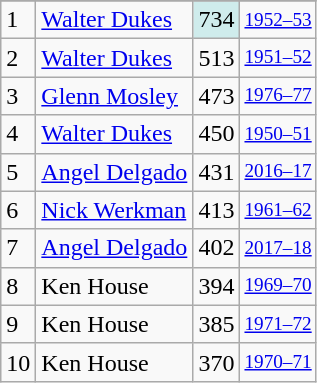<table class="wikitable">
<tr>
</tr>
<tr>
<td>1</td>
<td><a href='#'>Walter Dukes</a></td>
<td style="background-color:#CFECEC">734</td>
<td style="font-size:80%;"><a href='#'>1952–53</a></td>
</tr>
<tr>
<td>2</td>
<td><a href='#'>Walter Dukes</a></td>
<td>513</td>
<td style="font-size:80%;"><a href='#'>1951–52</a></td>
</tr>
<tr>
<td>3</td>
<td><a href='#'>Glenn Mosley</a></td>
<td>473</td>
<td style="font-size:80%;"><a href='#'>1976–77</a></td>
</tr>
<tr>
<td>4</td>
<td><a href='#'>Walter Dukes</a></td>
<td>450</td>
<td style="font-size:80%;"><a href='#'>1950–51</a></td>
</tr>
<tr>
<td>5</td>
<td><a href='#'>Angel Delgado</a></td>
<td>431</td>
<td style="font-size:80%;"><a href='#'>2016–17</a></td>
</tr>
<tr>
<td>6</td>
<td><a href='#'>Nick Werkman</a></td>
<td>413</td>
<td style="font-size:80%;"><a href='#'>1961–62</a></td>
</tr>
<tr>
<td>7</td>
<td><a href='#'>Angel Delgado</a></td>
<td>402</td>
<td style="font-size:80%;"><a href='#'>2017–18</a></td>
</tr>
<tr>
<td>8</td>
<td>Ken House</td>
<td>394</td>
<td style="font-size:80%;"><a href='#'>1969–70</a></td>
</tr>
<tr>
<td>9</td>
<td>Ken House</td>
<td>385</td>
<td style="font-size:80%;"><a href='#'>1971–72</a></td>
</tr>
<tr>
<td>10</td>
<td>Ken House</td>
<td>370</td>
<td style="font-size:80%;"><a href='#'>1970–71</a></td>
</tr>
</table>
